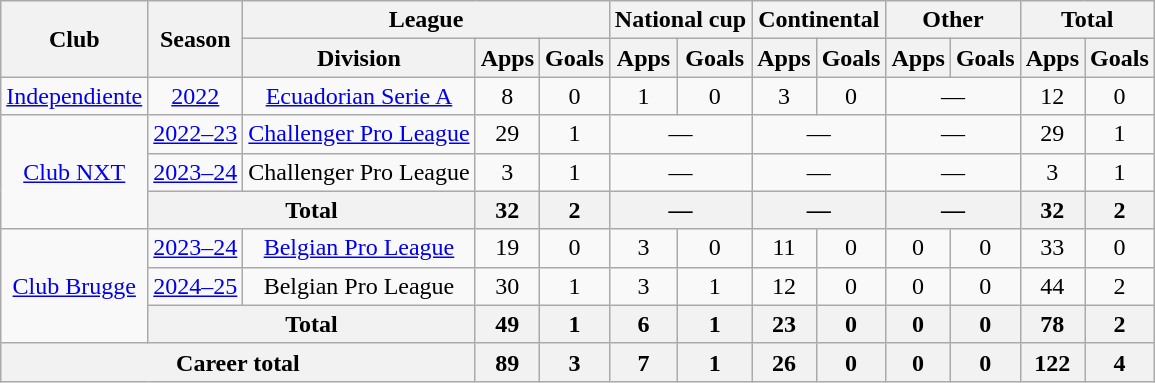<table class="wikitable" style="text-align:center">
<tr>
<th rowspan="2">Club</th>
<th rowspan="2">Season</th>
<th colspan="3">League</th>
<th colspan="2">National cup</th>
<th colspan="2">Continental</th>
<th colspan="2">Other</th>
<th colspan="2">Total</th>
</tr>
<tr>
<th>Division</th>
<th>Apps</th>
<th>Goals</th>
<th>Apps</th>
<th>Goals</th>
<th>Apps</th>
<th>Goals</th>
<th>Apps</th>
<th>Goals</th>
<th>Apps</th>
<th>Goals</th>
</tr>
<tr>
<td><a href='#'>Independiente</a></td>
<td><a href='#'>2022</a></td>
<td><a href='#'>Ecuadorian Serie A</a></td>
<td>8</td>
<td>0</td>
<td>1</td>
<td>0</td>
<td>3</td>
<td>0</td>
<td colspan="2">—</td>
<td>12</td>
<td>0</td>
</tr>
<tr>
<td rowspan="3"><a href='#'>Club NXT</a></td>
<td><a href='#'>2022–23</a></td>
<td><a href='#'>Challenger Pro League</a></td>
<td>29</td>
<td>1</td>
<td colspan="2">—</td>
<td colspan="2">—</td>
<td colspan="2">—</td>
<td>29</td>
<td>1</td>
</tr>
<tr>
<td><a href='#'>2023–24</a></td>
<td>Challenger Pro League</td>
<td>3</td>
<td>1</td>
<td colspan="2">—</td>
<td colspan="2">—</td>
<td colspan="2">—</td>
<td>3</td>
<td>1</td>
</tr>
<tr>
<th colspan="2">Total</th>
<th>32</th>
<th>2</th>
<th colspan="2">—</th>
<th colspan="2">—</th>
<th colspan="2">—</th>
<th>32</th>
<th>2</th>
</tr>
<tr>
<td rowspan="3"><a href='#'>Club Brugge</a></td>
<td><a href='#'>2023–24</a></td>
<td><a href='#'>Belgian Pro League</a></td>
<td>19</td>
<td>0</td>
<td>3</td>
<td>0</td>
<td>11</td>
<td>0</td>
<td>0</td>
<td>0</td>
<td>33</td>
<td>0</td>
</tr>
<tr>
<td><a href='#'>2024–25</a></td>
<td>Belgian Pro League</td>
<td>30</td>
<td>1</td>
<td>3</td>
<td>1</td>
<td>12</td>
<td>0</td>
<td>0</td>
<td>0</td>
<td>44</td>
<td>2</td>
</tr>
<tr>
<th colspan="2">Total</th>
<th>49</th>
<th>1</th>
<th>6</th>
<th>1</th>
<th>23</th>
<th>0</th>
<th>0</th>
<th>0</th>
<th>78</th>
<th>2</th>
</tr>
<tr>
<th colspan="3">Career total</th>
<th>89</th>
<th>3</th>
<th>7</th>
<th>1</th>
<th>26</th>
<th>0</th>
<th>0</th>
<th>0</th>
<th>122</th>
<th>4</th>
</tr>
</table>
